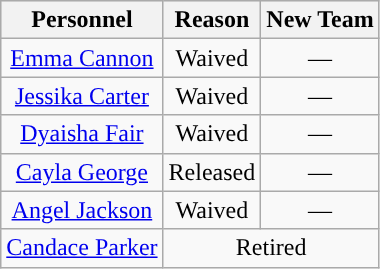<table class="wikitable" style="text-align: center">
<tr align="center"  bgcolor="#dddddd">
<th><strong>Personnel</strong></th>
<th><strong>Reason</strong></th>
<th><strong>New Team</strong></th>
</tr>
<tr>
<td><a href='#'>Emma Cannon</a></td>
<td>Waived</td>
<td>—</td>
</tr>
<tr>
<td><a href='#'>Jessika Carter</a></td>
<td>Waived</td>
<td>—</td>
</tr>
<tr>
<td><a href='#'>Dyaisha Fair</a></td>
<td>Waived</td>
<td>—</td>
</tr>
<tr>
<td><a href='#'>Cayla George</a></td>
<td>Released</td>
<td>—</td>
</tr>
<tr>
<td><a href='#'>Angel Jackson</a></td>
<td>Waived</td>
<td>—</td>
</tr>
<tr>
<td><a href='#'>Candace Parker</a></td>
<td colspan=2>Retired</td>
</tr>
</table>
